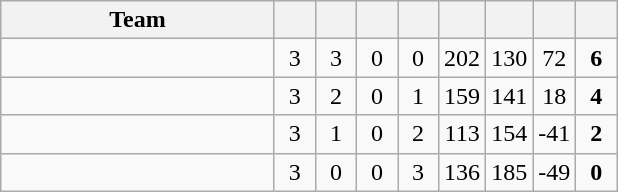<table class=wikitable style="text-align:center">
<tr>
<th width=175>Team</th>
<th width=20 abbr=Played></th>
<th width=20 abbr=Won></th>
<th width=20 abbr=Drawn></th>
<th width=20 abbr=Lost></th>
<th width=20 abbr=Goal For></th>
<th width=20 abbr=Goal Against></th>
<th width=20 abbr=Goal Difference></th>
<th width=20 abbr=Points></th>
</tr>
<tr>
<td style="text-align:left;"></td>
<td>3</td>
<td>3</td>
<td>0</td>
<td>0</td>
<td>202</td>
<td>130</td>
<td>72</td>
<td><strong>6</strong></td>
</tr>
<tr>
<td style="text-align:left;"></td>
<td>3</td>
<td>2</td>
<td>0</td>
<td>1</td>
<td>159</td>
<td>141</td>
<td>18</td>
<td><strong>4</strong></td>
</tr>
<tr>
<td style="text-align:left;"></td>
<td>3</td>
<td>1</td>
<td>0</td>
<td>2</td>
<td>113</td>
<td>154</td>
<td>-41</td>
<td><strong>2</strong></td>
</tr>
<tr>
<td style="text-align:left;"></td>
<td>3</td>
<td>0</td>
<td>0</td>
<td>3</td>
<td>136</td>
<td>185</td>
<td>-49</td>
<td><strong>0</strong></td>
</tr>
</table>
